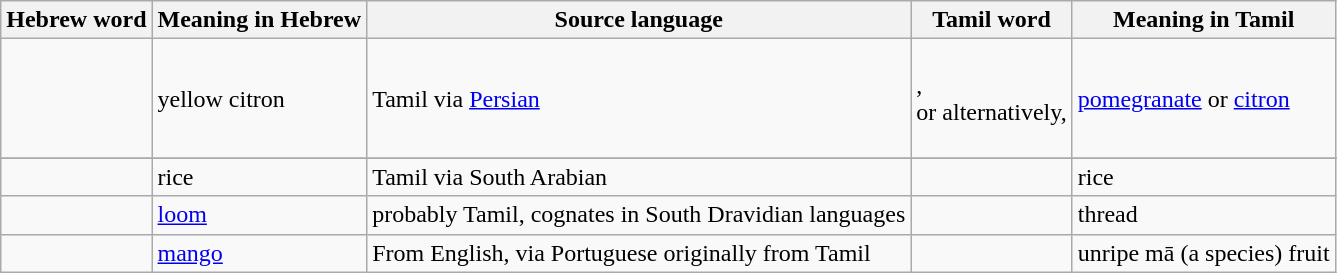<table class="wikitable sortable">
<tr>
<th>Hebrew word</th>
<th>Meaning in Hebrew</th>
<th>Source language</th>
<th>Tamil word</th>
<th>Meaning in Tamil</th>
</tr>
<tr>
<td><br></td>
<td>yellow citron</td>
<td>Tamil via <a href='#'>Persian</a></td>
<td><br>,<br> or alternatively,<br> <br></td>
<td><a href='#'>pomegranate</a> or <a href='#'>citron</a></td>
</tr>
<tr>
</tr>
<tr>
<td><br></td>
<td>rice</td>
<td>Tamil via South Arabian</td>
<td><br></td>
<td>rice</td>
</tr>
<tr>
<td><br></td>
<td><a href='#'>loom</a></td>
<td>probably Tamil, cognates in South Dravidian languages</td>
<td><br></td>
<td>thread</td>
</tr>
<tr>
<td><br></td>
<td><a href='#'>mango</a></td>
<td>From English, via Portuguese originally from Tamil</td>
<td><br></td>
<td>unripe mā (a species) fruit</td>
</tr>
</table>
